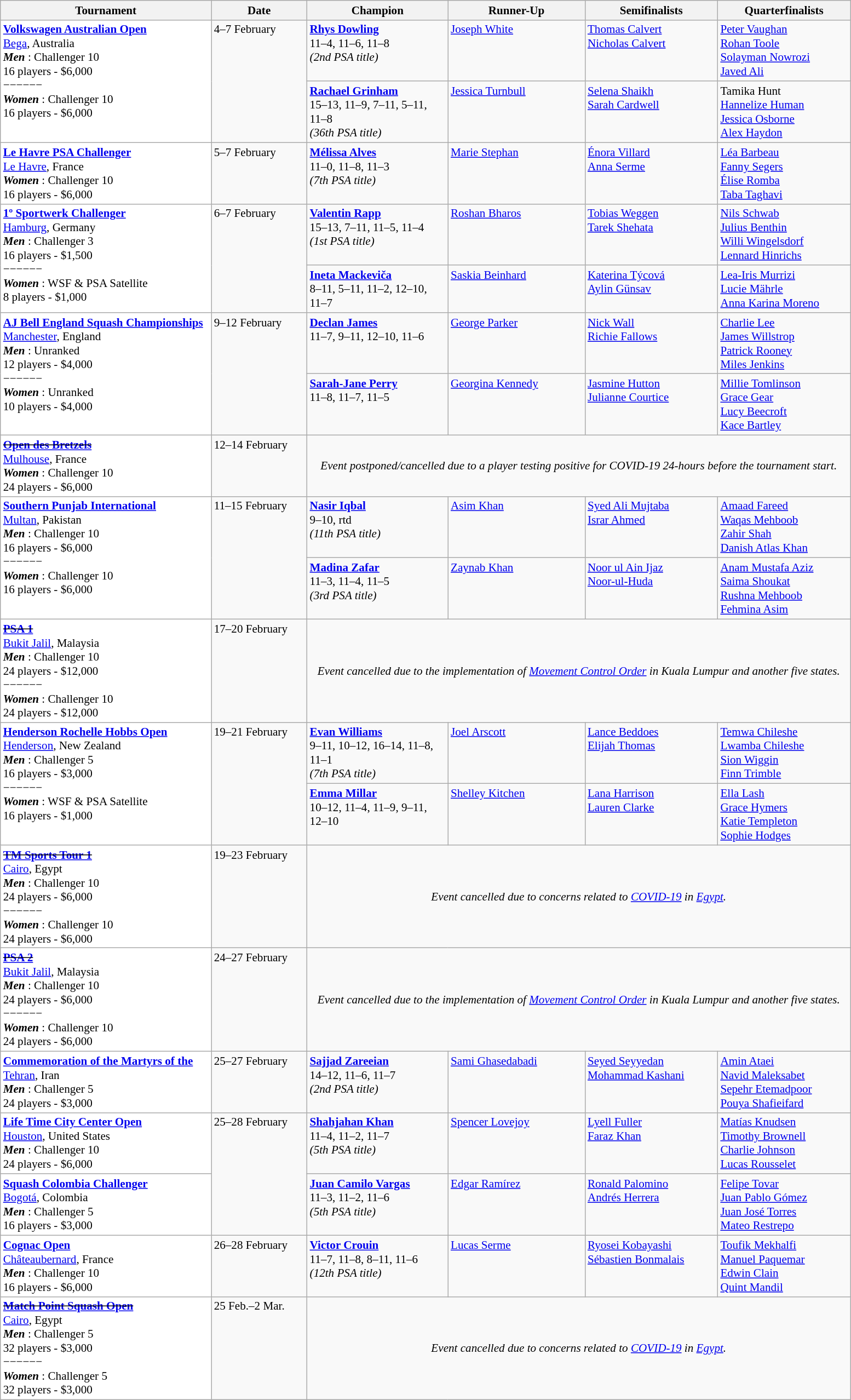<table class="wikitable" style="font-size:88%">
<tr>
<th width=250>Tournament</th>
<th width=110>Date</th>
<th width=165>Champion</th>
<th width=160>Runner-Up</th>
<th width=155>Semifinalists</th>
<th width=155>Quarterfinalists</th>
</tr>
<tr valign=top>
<td rowspan=2 style="background:#fff;"><strong><a href='#'>Volkswagen Australian Open</a></strong><br> <a href='#'>Bega</a>, Australia<br><strong> <em>Men</em> </strong>: Challenger 10<br>16 players - $6,000<br>−−−−−−<br><strong> <em>Women</em> </strong>: Challenger 10<br>16 players - $6,000</td>
<td rowspan=2>4–7 February</td>
<td> <strong><a href='#'>Rhys Dowling</a></strong><br>11–4, 11–6, 11–8<br><em>(2nd PSA title)</em></td>
<td> <a href='#'>Joseph White</a></td>
<td> <a href='#'>Thomas Calvert</a><br> <a href='#'>Nicholas Calvert</a></td>
<td> <a href='#'>Peter Vaughan</a><br> <a href='#'>Rohan Toole</a><br> <a href='#'>Solayman Nowrozi</a><br> <a href='#'>Javed Ali</a></td>
</tr>
<tr valign=top>
<td> <strong><a href='#'>Rachael Grinham</a></strong><br>15–13, 11–9, 7–11, 5–11, 11–8<br><em>(36th PSA title)</em></td>
<td> <a href='#'>Jessica Turnbull</a></td>
<td> <a href='#'>Selena Shaikh</a><br> <a href='#'>Sarah Cardwell</a></td>
<td> Tamika Hunt<br> <a href='#'>Hannelize Human</a><br> <a href='#'>Jessica Osborne</a><br> <a href='#'>Alex Haydon</a></td>
</tr>
<tr valign=top>
<td style="background:#fff;"><strong><a href='#'>Le Havre PSA Challenger</a></strong><br> <a href='#'>Le Havre</a>, France<br><strong> <em>Women</em> </strong>: Challenger 10<br>16 players - $6,000</td>
<td>5–7 February</td>
<td> <strong><a href='#'>Mélissa Alves</a></strong><br>11–0, 11–8, 11–3<br><em>(7th PSA title)</em></td>
<td> <a href='#'>Marie Stephan</a></td>
<td> <a href='#'>Énora Villard</a><br> <a href='#'>Anna Serme</a></td>
<td> <a href='#'>Léa Barbeau</a><br> <a href='#'>Fanny Segers</a><br> <a href='#'>Élise Romba</a><br> <a href='#'>Taba Taghavi</a></td>
</tr>
<tr valign=top>
<td rowspan=2 style="background:#fff;"><strong><a href='#'>1º  Sportwerk Challenger</a></strong><br> <a href='#'>Hamburg</a>, Germany<br><strong> <em>Men</em> </strong>: Challenger 3<br>16 players - $1,500<br>−−−−−−<br><strong> <em>Women</em> </strong>: WSF & PSA Satellite<br>8 players - $1,000</td>
<td rowspan=2>6–7 February</td>
<td> <strong><a href='#'>Valentin Rapp</a></strong><br>15–13, 7–11, 11–5, 11–4<br><em>(1st PSA title)</em></td>
<td> <a href='#'>Roshan Bharos</a></td>
<td> <a href='#'>Tobias Weggen</a><br> <a href='#'>Tarek Shehata</a></td>
<td> <a href='#'>Nils Schwab</a><br> <a href='#'>Julius Benthin</a><br> <a href='#'>Willi Wingelsdorf</a><br> <a href='#'>Lennard Hinrichs</a></td>
</tr>
<tr valign=top>
<td> <strong><a href='#'>Ineta Mackeviča</a></strong><br>8–11, 5–11, 11–2, 12–10, 11–7</td>
<td> <a href='#'>Saskia Beinhard</a></td>
<td> <a href='#'>Katerina Týcová</a><br> <a href='#'>Aylin Günsav</a></td>
<td> <a href='#'>Lea-Iris Murrizi</a><br> <a href='#'>Lucie Mährle</a><br> <a href='#'>Anna Karina Moreno</a></td>
</tr>
<tr valign=top>
<td rowspan=2 style="background:#fff;"><strong><a href='#'>AJ Bell England Squash Championships</a></strong><br> <a href='#'>Manchester</a>, England<br><strong> <em>Men</em> </strong>: Unranked<br>12 players - $4,000<br>−−−−−−<br><strong> <em>Women</em> </strong>: Unranked<br>10 players - $4,000</td>
<td rowspan=2>9–12 February</td>
<td> <strong><a href='#'>Declan James</a></strong><br>11–7, 9–11, 12–10, 11–6</td>
<td> <a href='#'>George Parker</a></td>
<td> <a href='#'>Nick Wall</a><br> <a href='#'>Richie Fallows</a></td>
<td> <a href='#'>Charlie Lee</a><br> <a href='#'>James Willstrop</a><br> <a href='#'>Patrick Rooney</a><br> <a href='#'>Miles Jenkins</a></td>
</tr>
<tr valign=top>
<td> <strong><a href='#'>Sarah-Jane Perry</a></strong><br>11–8, 11–7, 11–5</td>
<td> <a href='#'>Georgina Kennedy</a></td>
<td> <a href='#'>Jasmine Hutton</a><br> <a href='#'>Julianne Courtice</a></td>
<td> <a href='#'>Millie Tomlinson</a><br> <a href='#'>Grace Gear</a><br> <a href='#'>Lucy Beecroft</a><br> <a href='#'>Kace Bartley</a></td>
</tr>
<tr valign=top>
<td style="background:#fff;"><strong><s><a href='#'>Open des Bretzels</a></s></strong><br> <a href='#'>Mulhouse</a>, France<br><strong> <em>Women</em> </strong>: Challenger 10<br>24 players - $6,000</td>
<td>12–14 February</td>
<td colspan="4" style="vertical-align:middle; text-align:center;"><em>Event postponed/cancelled due to a player testing positive for COVID-19 24-hours before the tournament start.</em></td>
</tr>
<tr valign=top>
<td rowspan=2 style="background:#fff;"><strong><a href='#'> Southern Punjab International</a></strong><br> <a href='#'>Multan</a>, Pakistan<br><strong> <em>Men</em> </strong>: Challenger 10<br>16 players - $6,000<br>−−−−−−<br><strong> <em>Women</em> </strong>: Challenger 10<br>16 players - $6,000</td>
<td rowspan=2>11–15 February</td>
<td> <strong><a href='#'>Nasir Iqbal</a></strong><br>9–10, rtd<br><em>(11th PSA title)</em></td>
<td> <a href='#'>Asim Khan</a></td>
<td> <a href='#'>Syed Ali Mujtaba</a><br> <a href='#'>Israr Ahmed</a></td>
<td> <a href='#'>Amaad Fareed</a><br> <a href='#'>Waqas Mehboob</a><br> <a href='#'>Zahir Shah</a><br> <a href='#'>Danish Atlas Khan</a></td>
</tr>
<tr valign=top>
<td> <strong><a href='#'>Madina Zafar</a></strong><br>11–3, 11–4, 11–5<br><em>(3rd PSA title)</em></td>
<td> <a href='#'>Zaynab Khan</a></td>
<td> <a href='#'>Noor ul Ain Ijaz</a><br> <a href='#'>Noor-ul-Huda</a></td>
<td> <a href='#'>Anam Mustafa Aziz</a><br> <a href='#'>Saima Shoukat</a><br> <a href='#'>Rushna Mehboob</a><br> <a href='#'>Fehmina Asim</a></td>
</tr>
<tr valign=top>
<td style="background:#fff;"><strong><s><a href='#'> PSA 1</a></s></strong><br> <a href='#'>Bukit Jalil</a>, Malaysia<br><strong> <em>Men</em> </strong>: Challenger 10<br>24 players - $12,000<br>−−−−−−<br><strong> <em>Women</em> </strong>: Challenger 10<br>24 players - $12,000</td>
<td>17–20 February</td>
<td colspan="4" style="vertical-align:middle; text-align:center;"><em>Event cancelled due to the implementation of <a href='#'>Movement Control Order</a> in Kuala Lumpur and another five states.</em></td>
</tr>
<tr valign=top>
<td rowspan=2 style="background:#fff;"><strong><a href='#'>Henderson Rochelle Hobbs Open</a></strong><br> <a href='#'>Henderson</a>, New Zealand<br><strong> <em>Men</em> </strong>: Challenger 5<br>16 players - $3,000<br>−−−−−−<br><strong> <em>Women</em> </strong>: WSF & PSA Satellite<br>16 players - $1,000</td>
<td rowspan=2>19–21 February</td>
<td> <strong><a href='#'>Evan Williams</a></strong><br>9–11, 10–12, 16–14, 11–8, 11–1<br><em>(7th PSA title)</em></td>
<td> <a href='#'>Joel Arscott</a></td>
<td> <a href='#'>Lance Beddoes</a><br> <a href='#'>Elijah Thomas</a></td>
<td> <a href='#'>Temwa Chileshe</a><br> <a href='#'>Lwamba Chileshe</a><br> <a href='#'>Sion Wiggin</a><br> <a href='#'>Finn Trimble</a></td>
</tr>
<tr valign=top>
<td> <strong><a href='#'>Emma Millar</a></strong><br>10–12, 11–4, 11–9, 9–11, 12–10</td>
<td> <a href='#'>Shelley Kitchen</a></td>
<td> <a href='#'>Lana Harrison</a><br> <a href='#'>Lauren Clarke</a></td>
<td> <a href='#'>Ella Lash</a><br> <a href='#'>Grace Hymers</a><br> <a href='#'>Katie Templeton</a><br> <a href='#'>Sophie Hodges</a></td>
</tr>
<tr valign=top>
<td style="background:#fff;"><strong><s><a href='#'>TM Sports Tour 1</a></s></strong><br> <a href='#'>Cairo</a>, Egypt<br><strong> <em>Men</em> </strong>: Challenger 10<br>24 players - $6,000<br>−−−−−−<br><strong> <em>Women</em> </strong>: Challenger 10<br>24 players - $6,000</td>
<td>19–23 February</td>
<td colspan="4" style="vertical-align:middle; text-align:center;"><em>Event cancelled due to concerns related to <a href='#'>COVID-19</a> in <a href='#'>Egypt</a>.</em></td>
</tr>
<tr valign=top>
<td style="background:#fff;"><strong><s><a href='#'> PSA 2</a></s></strong><br> <a href='#'>Bukit Jalil</a>, Malaysia<br><strong> <em>Men</em> </strong>: Challenger 10<br>24 players - $6,000<br>−−−−−−<br><strong> <em>Women</em> </strong>: Challenger 10<br>24 players - $6,000</td>
<td>24–27 February</td>
<td colspan="4" style="vertical-align:middle; text-align:center;"><em>Event cancelled due to the implementation of <a href='#'>Movement Control Order</a> in Kuala Lumpur and another five states.</em></td>
</tr>
<tr valign=top>
<td style="background:#fff;"><strong><a href='#'>Commemoration of the Martyrs of the </a></strong><br> <a href='#'>Tehran</a>, Iran<br><strong> <em>Men</em> </strong>: Challenger 5<br>24 players - $3,000</td>
<td>25–27 February</td>
<td> <strong><a href='#'>Sajjad Zareeian</a></strong><br>14–12, 11–6, 11–7<br><em>(2nd PSA title)</em></td>
<td> <a href='#'>Sami Ghasedabadi</a></td>
<td> <a href='#'>Seyed Seyyedan</a><br> <a href='#'>Mohammad Kashani</a></td>
<td> <a href='#'>Amin Ataei</a><br> <a href='#'>Navid Maleksabet</a><br> <a href='#'>Sepehr Etemadpoor</a><br> <a href='#'>Pouya Shafieifard</a></td>
</tr>
<tr valign=top>
<td style="background:#fff;"><strong><a href='#'>Life Time City Center Open</a></strong><br> <a href='#'>Houston</a>, United States<br><strong> <em>Men</em> </strong>: Challenger 10<br>24 players - $6,000</td>
<td rowspan=2>25–28 February</td>
<td> <strong><a href='#'>Shahjahan Khan</a></strong><br>11–4, 11–2, 11–7<br><em>(5th PSA title)</em></td>
<td> <a href='#'>Spencer Lovejoy</a></td>
<td> <a href='#'>Lyell Fuller</a><br> <a href='#'>Faraz Khan</a></td>
<td> <a href='#'>Matías Knudsen</a><br> <a href='#'>Timothy Brownell</a><br> <a href='#'>Charlie Johnson</a><br> <a href='#'>Lucas Rousselet</a></td>
</tr>
<tr valign=top>
<td style="background:#fff;"><strong><a href='#'>Squash Colombia Challenger</a></strong><br> <a href='#'>Bogotá</a>, Colombia<br><strong> <em>Men</em> </strong>: Challenger 5<br>16 players - $3,000</td>
<td> <strong><a href='#'>Juan Camilo Vargas</a></strong><br>11–3, 11–2, 11–6<br><em>(5th PSA title)</em></td>
<td> <a href='#'>Edgar Ramírez</a></td>
<td> <a href='#'>Ronald Palomino</a><br> <a href='#'>Andrés Herrera</a></td>
<td> <a href='#'>Felipe Tovar</a><br> <a href='#'>Juan Pablo Gómez</a><br> <a href='#'>Juan José Torres</a><br> <a href='#'>Mateo Restrepo</a></td>
</tr>
<tr valign=top>
<td style="background:#fff;"><strong><a href='#'>Cognac Open</a></strong><br> <a href='#'>Châteaubernard</a>, France<br><strong> <em>Men</em> </strong>: Challenger 10<br>16 players - $6,000</td>
<td>26–28 February</td>
<td> <strong><a href='#'>Victor Crouin</a></strong><br>11–7, 11–8, 8–11, 11–6<br><em>(12th PSA title)</em></td>
<td> <a href='#'>Lucas Serme</a></td>
<td> <a href='#'>Ryosei Kobayashi</a><br> <a href='#'>Sébastien Bonmalais</a></td>
<td> <a href='#'>Toufik Mekhalfi</a><br> <a href='#'>Manuel Paquemar</a><br> <a href='#'>Edwin Clain</a><br> <a href='#'>Quint Mandil</a></td>
</tr>
<tr valign=top>
<td style="background:#fff;"><strong><s><a href='#'>Match Point Squash Open</a></s></strong><br> <a href='#'>Cairo</a>, Egypt<br><strong> <em>Men</em> </strong>: Challenger 5<br>32 players - $3,000<br>−−−−−−<br><strong> <em>Women</em> </strong>: Challenger 5<br>32 players - $3,000</td>
<td>25 Feb.–2 Mar.</td>
<td colspan="4" style="vertical-align:middle; text-align:center;"><em>Event cancelled due to concerns related to <a href='#'>COVID-19</a> in <a href='#'>Egypt</a>.</em></td>
</tr>
</table>
